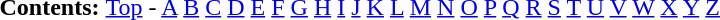<table id="toc" border="0">
<tr>
<th>Contents:</th>
<td><a href='#'>Top</a> -  <a href='#'>A</a> <a href='#'>B</a> <a href='#'>C</a> <a href='#'>D</a> <a href='#'>E</a> <a href='#'>F</a> <a href='#'>G</a> <a href='#'>H</a> <a href='#'>I</a> <a href='#'>J</a> <a href='#'>K</a> <a href='#'>L</a> <a href='#'>M</a> <a href='#'>N</a> <a href='#'>O</a> <a href='#'>P</a> <a href='#'>Q</a> <a href='#'>R</a> <a href='#'>S</a> <a href='#'>T</a> <a href='#'>U</a> <a href='#'>V</a> <a href='#'>W</a> <a href='#'>X</a> <a href='#'>Y</a> <a href='#'>Z</a> </td>
</tr>
</table>
